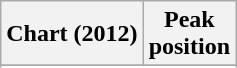<table class="wikitable sortable">
<tr>
<th>Chart (2012)</th>
<th>Peak<br>position</th>
</tr>
<tr>
</tr>
<tr>
</tr>
</table>
